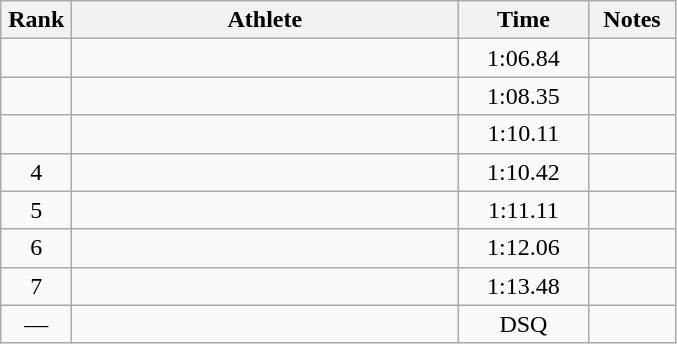<table class="wikitable" style="text-align:center">
<tr>
<th width=40>Rank</th>
<th width=250>Athlete</th>
<th width=80>Time</th>
<th width=50>Notes</th>
</tr>
<tr>
<td></td>
<td align=left></td>
<td>1:06.84</td>
<td></td>
</tr>
<tr>
<td></td>
<td align=left></td>
<td>1:08.35</td>
<td></td>
</tr>
<tr>
<td></td>
<td align=left></td>
<td>1:10.11</td>
<td></td>
</tr>
<tr>
<td>4</td>
<td align=left></td>
<td>1:10.42</td>
<td></td>
</tr>
<tr>
<td>5</td>
<td align=left></td>
<td>1:11.11</td>
<td></td>
</tr>
<tr>
<td>6</td>
<td align=left></td>
<td>1:12.06</td>
<td></td>
</tr>
<tr>
<td>7</td>
<td align=left></td>
<td>1:13.48</td>
<td></td>
</tr>
<tr>
<td>—</td>
<td align=left></td>
<td>DSQ</td>
<td></td>
</tr>
</table>
